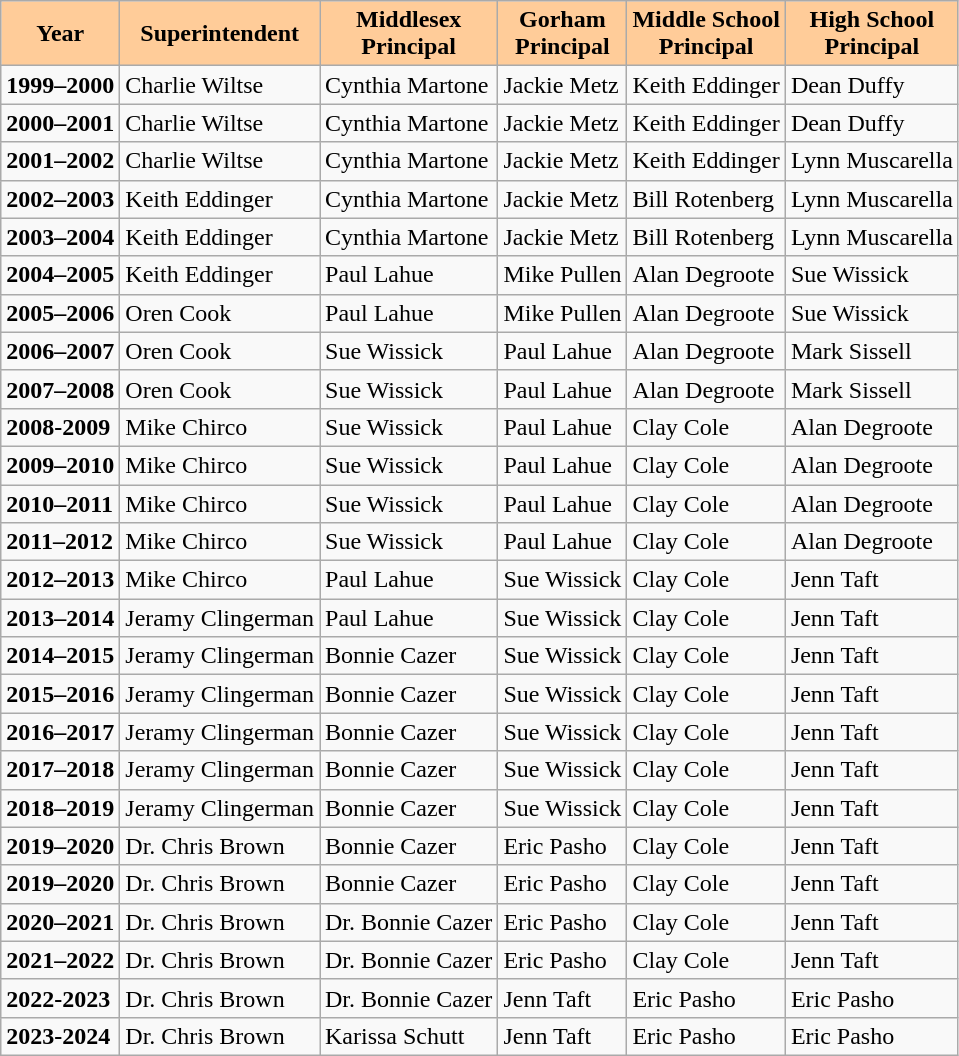<table class="wikitable">
<tr>
<th style="background:#FFCC99;">Year</th>
<th style="background:#FFCC99;">Superintendent</th>
<th style="background:#FFCC99;">Middlesex<br>Principal</th>
<th style="background:#FFCC99;">Gorham<br>Principal</th>
<th style="background:#FFCC99;">Middle School<br>Principal</th>
<th style="background:#FFCC99;">High School<br>Principal</th>
</tr>
<tr>
<td><strong>1999–2000</strong></td>
<td>Charlie Wiltse</td>
<td>Cynthia Martone</td>
<td>Jackie Metz</td>
<td>Keith Eddinger</td>
<td>Dean Duffy</td>
</tr>
<tr>
<td><strong>2000–2001</strong></td>
<td>Charlie Wiltse</td>
<td>Cynthia Martone</td>
<td>Jackie Metz</td>
<td>Keith Eddinger</td>
<td>Dean Duffy</td>
</tr>
<tr>
<td><strong>2001–2002</strong></td>
<td>Charlie Wiltse</td>
<td>Cynthia Martone</td>
<td>Jackie Metz</td>
<td>Keith Eddinger</td>
<td>Lynn Muscarella</td>
</tr>
<tr>
<td><strong>2002–2003</strong></td>
<td>Keith Eddinger</td>
<td>Cynthia Martone</td>
<td>Jackie Metz</td>
<td>Bill Rotenberg</td>
<td>Lynn Muscarella</td>
</tr>
<tr>
<td><strong>2003–2004</strong></td>
<td>Keith Eddinger</td>
<td>Cynthia Martone</td>
<td>Jackie Metz</td>
<td>Bill Rotenberg</td>
<td>Lynn Muscarella</td>
</tr>
<tr>
<td><strong>2004–2005</strong></td>
<td>Keith Eddinger</td>
<td>Paul Lahue</td>
<td>Mike Pullen</td>
<td>Alan Degroote</td>
<td>Sue Wissick</td>
</tr>
<tr>
<td><strong>2005–2006</strong></td>
<td>Oren Cook</td>
<td>Paul Lahue</td>
<td>Mike Pullen</td>
<td>Alan Degroote</td>
<td>Sue Wissick</td>
</tr>
<tr>
<td><strong>2006–2007</strong></td>
<td>Oren Cook</td>
<td>Sue Wissick</td>
<td>Paul Lahue</td>
<td>Alan Degroote</td>
<td>Mark Sissell</td>
</tr>
<tr>
<td><strong>2007–2008</strong></td>
<td>Oren Cook</td>
<td>Sue Wissick</td>
<td>Paul Lahue</td>
<td>Alan Degroote</td>
<td>Mark Sissell</td>
</tr>
<tr>
<td><strong>2008-2009</strong></td>
<td>Mike Chirco</td>
<td>Sue Wissick</td>
<td>Paul Lahue</td>
<td>Clay Cole</td>
<td>Alan Degroote</td>
</tr>
<tr>
<td><strong>2009–2010</strong></td>
<td>Mike Chirco</td>
<td>Sue Wissick</td>
<td>Paul Lahue</td>
<td>Clay Cole</td>
<td>Alan Degroote</td>
</tr>
<tr>
<td><strong>2010–2011</strong></td>
<td>Mike Chirco</td>
<td>Sue Wissick</td>
<td>Paul Lahue</td>
<td>Clay Cole</td>
<td>Alan Degroote</td>
</tr>
<tr>
<td><strong>2011–2012</strong></td>
<td>Mike Chirco</td>
<td>Sue Wissick</td>
<td>Paul Lahue</td>
<td>Clay Cole</td>
<td>Alan Degroote</td>
</tr>
<tr>
<td><strong>2012–2013</strong></td>
<td>Mike Chirco</td>
<td>Paul Lahue</td>
<td>Sue Wissick</td>
<td>Clay Cole</td>
<td>Jenn Taft</td>
</tr>
<tr>
<td><strong>2013–2014</strong></td>
<td>Jeramy Clingerman</td>
<td>Paul Lahue</td>
<td>Sue Wissick</td>
<td>Clay Cole</td>
<td>Jenn Taft</td>
</tr>
<tr>
<td><strong>2014–2015</strong></td>
<td>Jeramy Clingerman</td>
<td>Bonnie Cazer</td>
<td>Sue Wissick</td>
<td>Clay Cole</td>
<td>Jenn Taft</td>
</tr>
<tr>
<td><strong>2015–2016</strong></td>
<td>Jeramy Clingerman</td>
<td>Bonnie Cazer</td>
<td>Sue Wissick</td>
<td>Clay Cole</td>
<td>Jenn Taft</td>
</tr>
<tr>
<td><strong>2016–2017</strong></td>
<td>Jeramy Clingerman</td>
<td>Bonnie Cazer</td>
<td>Sue Wissick</td>
<td>Clay Cole</td>
<td>Jenn Taft</td>
</tr>
<tr>
<td><strong>2017–2018</strong></td>
<td>Jeramy Clingerman</td>
<td>Bonnie Cazer</td>
<td>Sue Wissick</td>
<td>Clay Cole</td>
<td>Jenn Taft</td>
</tr>
<tr>
<td><strong>2018–2019</strong></td>
<td>Jeramy Clingerman</td>
<td>Bonnie Cazer</td>
<td>Sue Wissick</td>
<td>Clay Cole</td>
<td>Jenn Taft</td>
</tr>
<tr>
<td><strong>2019–2020</strong></td>
<td>Dr. Chris Brown</td>
<td>Bonnie Cazer</td>
<td>Eric Pasho</td>
<td>Clay Cole</td>
<td>Jenn Taft</td>
</tr>
<tr>
<td><strong>2019–2020</strong></td>
<td>Dr. Chris Brown</td>
<td>Bonnie Cazer</td>
<td>Eric Pasho</td>
<td>Clay Cole</td>
<td>Jenn Taft</td>
</tr>
<tr>
<td><strong>2020–2021</strong></td>
<td>Dr. Chris Brown</td>
<td>Dr. Bonnie Cazer</td>
<td>Eric Pasho</td>
<td>Clay Cole</td>
<td>Jenn Taft</td>
</tr>
<tr>
<td><strong>2021–2022</strong></td>
<td>Dr. Chris Brown</td>
<td>Dr. Bonnie Cazer</td>
<td>Eric Pasho</td>
<td>Clay Cole</td>
<td>Jenn Taft</td>
</tr>
<tr>
<td><strong>2022-2023</strong></td>
<td>Dr. Chris Brown</td>
<td>Dr. Bonnie Cazer</td>
<td>Jenn Taft</td>
<td>Eric Pasho</td>
<td>Eric Pasho</td>
</tr>
<tr>
<td><strong>2023-2024</strong></td>
<td>Dr. Chris Brown</td>
<td>Karissa Schutt</td>
<td>Jenn Taft</td>
<td>Eric Pasho</td>
<td>Eric Pasho</td>
</tr>
</table>
